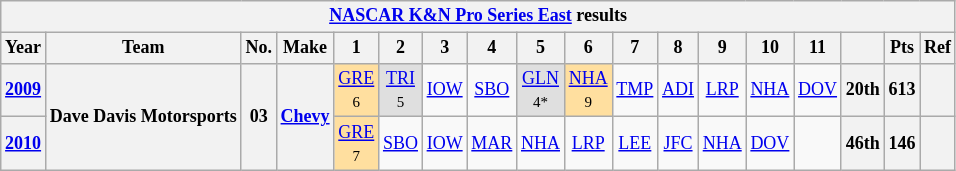<table class="wikitable" style="text-align:center; font-size:75%">
<tr>
<th colspan=45><a href='#'>NASCAR K&N Pro Series East</a> results</th>
</tr>
<tr>
<th>Year</th>
<th>Team</th>
<th>No.</th>
<th>Make</th>
<th>1</th>
<th>2</th>
<th>3</th>
<th>4</th>
<th>5</th>
<th>6</th>
<th>7</th>
<th>8</th>
<th>9</th>
<th>10</th>
<th>11</th>
<th></th>
<th>Pts</th>
<th>Ref</th>
</tr>
<tr>
<th><a href='#'>2009</a></th>
<th rowspan=2>Dave Davis Motorsports</th>
<th rowspan=2>03</th>
<th rowspan=2><a href='#'>Chevy</a></th>
<td style="background:#FFDF9F;"><a href='#'>GRE</a><br><small>6</small></td>
<td style="background:#DFDFDF;"><a href='#'>TRI</a><br><small>5</small></td>
<td><a href='#'>IOW</a></td>
<td><a href='#'>SBO</a></td>
<td style="background:#DFDFDF;"><a href='#'>GLN</a><br><small>4*</small></td>
<td style="background:#FFDF9F;"><a href='#'>NHA</a><br><small>9</small></td>
<td><a href='#'>TMP</a></td>
<td><a href='#'>ADI</a></td>
<td><a href='#'>LRP</a></td>
<td><a href='#'>NHA</a></td>
<td><a href='#'>DOV</a></td>
<th>20th</th>
<th>613</th>
<th></th>
</tr>
<tr>
<th><a href='#'>2010</a></th>
<td style="background:#FFDF9F;"><a href='#'>GRE</a><br><small>7</small></td>
<td><a href='#'>SBO</a></td>
<td><a href='#'>IOW</a></td>
<td><a href='#'>MAR</a></td>
<td><a href='#'>NHA</a></td>
<td><a href='#'>LRP</a></td>
<td><a href='#'>LEE</a></td>
<td><a href='#'>JFC</a></td>
<td><a href='#'>NHA</a></td>
<td><a href='#'>DOV</a></td>
<td></td>
<th>46th</th>
<th>146</th>
<th></th>
</tr>
</table>
